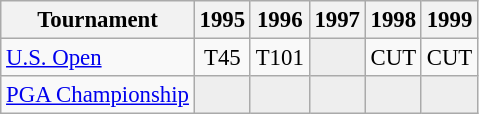<table class="wikitable" style="font-size:95%;text-align:center;">
<tr>
<th>Tournament</th>
<th>1995</th>
<th>1996</th>
<th>1997</th>
<th>1998</th>
<th>1999</th>
</tr>
<tr>
<td align=left><a href='#'>U.S. Open</a></td>
<td>T45</td>
<td>T101</td>
<td style="background:#eeeeee;"></td>
<td align="center">CUT</td>
<td>CUT</td>
</tr>
<tr>
<td align=left><a href='#'>PGA Championship</a></td>
<td style="background:#eeeeee;"></td>
<td style="background:#eeeeee;"></td>
<td style="background:#eeeeee;"></td>
<td style="background:#eeeeee;"></td>
<td style="background:#eeeeee;"></td>
</tr>
</table>
